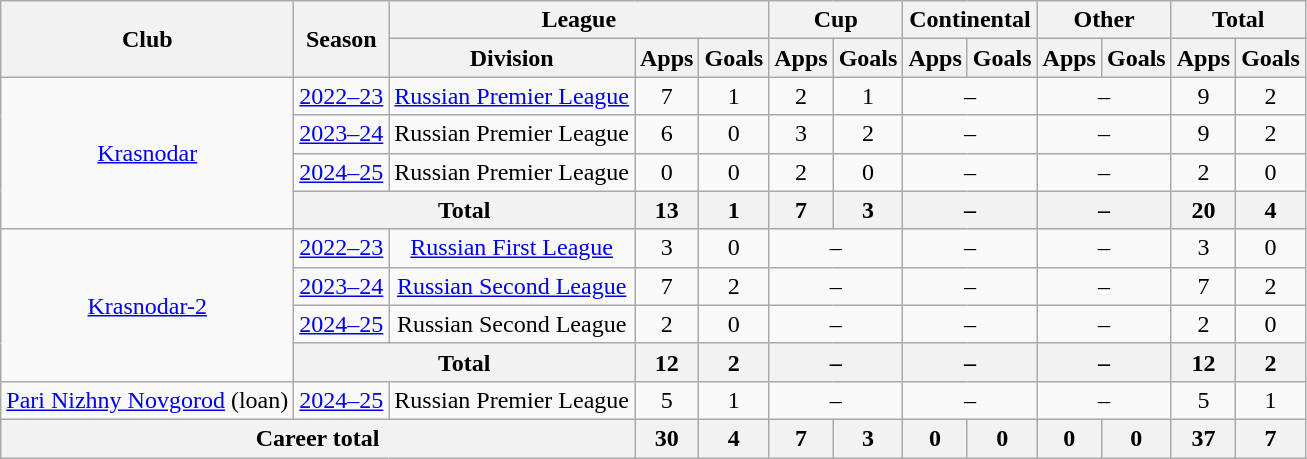<table class="wikitable" style="text-align:center">
<tr>
<th rowspan="2">Club</th>
<th rowspan="2">Season</th>
<th colspan="3">League</th>
<th colspan="2">Cup</th>
<th colspan="2">Continental</th>
<th colspan="2">Other</th>
<th colspan="2">Total</th>
</tr>
<tr>
<th>Division</th>
<th>Apps</th>
<th>Goals</th>
<th>Apps</th>
<th>Goals</th>
<th>Apps</th>
<th>Goals</th>
<th>Apps</th>
<th>Goals</th>
<th>Apps</th>
<th>Goals</th>
</tr>
<tr>
<td rowspan="4"><a href='#'>Krasnodar</a></td>
<td><a href='#'>2022–23</a></td>
<td><a href='#'>Russian Premier League</a></td>
<td>7</td>
<td>1</td>
<td>2</td>
<td>1</td>
<td colspan="2">–</td>
<td colspan="2">–</td>
<td>9</td>
<td>2</td>
</tr>
<tr>
<td><a href='#'>2023–24</a></td>
<td>Russian Premier League</td>
<td>6</td>
<td>0</td>
<td>3</td>
<td>2</td>
<td colspan="2">–</td>
<td colspan="2">–</td>
<td>9</td>
<td>2</td>
</tr>
<tr>
<td><a href='#'>2024–25</a></td>
<td>Russian Premier League</td>
<td>0</td>
<td>0</td>
<td>2</td>
<td>0</td>
<td colspan="2">–</td>
<td colspan="2">–</td>
<td>2</td>
<td>0</td>
</tr>
<tr>
<th colspan="2">Total</th>
<th>13</th>
<th>1</th>
<th>7</th>
<th>3</th>
<th colspan="2">–</th>
<th colspan="2">–</th>
<th>20</th>
<th>4</th>
</tr>
<tr>
<td rowspan="4"><a href='#'>Krasnodar-2</a></td>
<td><a href='#'>2022–23</a></td>
<td><a href='#'>Russian First League</a></td>
<td>3</td>
<td>0</td>
<td colspan="2">–</td>
<td colspan="2">–</td>
<td colspan="2">–</td>
<td>3</td>
<td>0</td>
</tr>
<tr>
<td><a href='#'>2023–24</a></td>
<td><a href='#'>Russian Second League</a></td>
<td>7</td>
<td>2</td>
<td colspan="2">–</td>
<td colspan="2">–</td>
<td colspan="2">–</td>
<td>7</td>
<td>2</td>
</tr>
<tr>
<td><a href='#'>2024–25</a></td>
<td>Russian Second League</td>
<td>2</td>
<td>0</td>
<td colspan="2">–</td>
<td colspan="2">–</td>
<td colspan="2">–</td>
<td>2</td>
<td>0</td>
</tr>
<tr>
<th colspan="2">Total</th>
<th>12</th>
<th>2</th>
<th colspan="2">–</th>
<th colspan="2">–</th>
<th colspan="2">–</th>
<th>12</th>
<th>2</th>
</tr>
<tr>
<td><a href='#'>Pari Nizhny Novgorod</a> (loan)</td>
<td><a href='#'>2024–25</a></td>
<td>Russian Premier League</td>
<td>5</td>
<td>1</td>
<td colspan="2">–</td>
<td colspan="2">–</td>
<td colspan="2">–</td>
<td>5</td>
<td>1</td>
</tr>
<tr>
<th colspan="3">Career total</th>
<th>30</th>
<th>4</th>
<th>7</th>
<th>3</th>
<th>0</th>
<th>0</th>
<th>0</th>
<th>0</th>
<th>37</th>
<th>7</th>
</tr>
</table>
